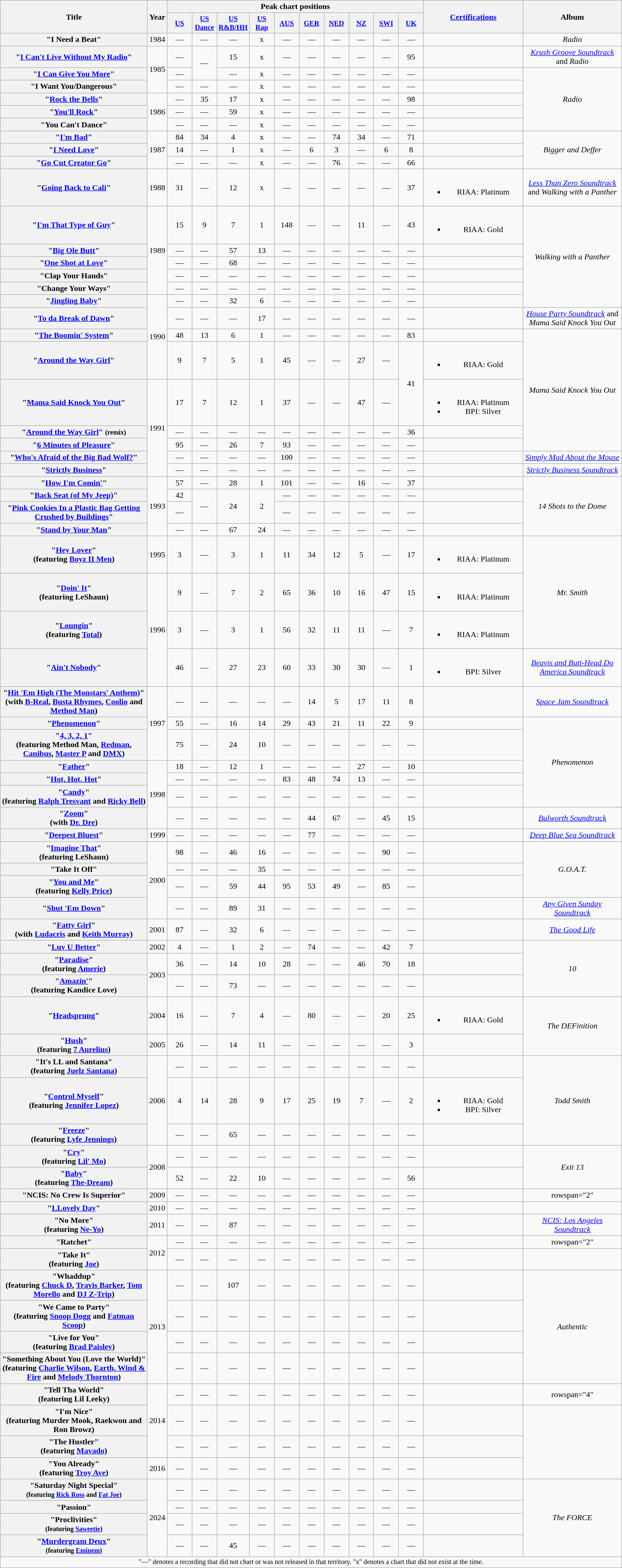<table class="wikitable plainrowheaders" style="text-align:center;" border="1">
<tr>
<th scope="col" rowspan="2" style="width:18em;">Title</th>
<th scope="col" rowspan="2">Year</th>
<th scope="col" colspan="10">Peak chart positions</th>
<th scope="col" rowspan="2" style="width:12em;"><a href='#'>Certifications</a></th>
<th scope="col" rowspan="2">Album</th>
</tr>
<tr>
<th scope="col" style="width:3em;font-size:90%;"><a href='#'>US</a><br></th>
<th scope="col" style="width:3em;font-size:90%;"><a href='#'>US<br>Dance</a><br></th>
<th scope="col" style="width:3em;font-size:90%;"><a href='#'>US<br>R&B/HH</a><br></th>
<th scope="col" style="width:3em;font-size:90%;"><a href='#'>US<br>Rap</a><br></th>
<th scope="col" style="width:3em;font-size:90%;"><a href='#'>AUS</a><br></th>
<th scope="col" style="width:3em;font-size:90%;"><a href='#'>GER</a><br></th>
<th scope="col" style="width:3em;font-size:90%;"><a href='#'>NED</a><br></th>
<th scope="col" style="width:3em;font-size:90%;"><a href='#'>NZ</a><br></th>
<th scope="col" style="width:3em;font-size:90%;"><a href='#'>SWI</a><br></th>
<th scope="col" style="width:3em;font-size:90%;"><a href='#'>UK</a><br></th>
</tr>
<tr>
<th scope="row">"I Need a Beat"</th>
<td>1984</td>
<td align="center">—</td>
<td align="center">—</td>
<td align="center">—</td>
<td align="center">x</td>
<td align="center">—</td>
<td align="center">—</td>
<td align="center">—</td>
<td align="center">—</td>
<td align="center">—</td>
<td align="center">—</td>
<td></td>
<td><em>Radio</em></td>
</tr>
<tr>
<th scope="row">"<a href='#'>I Can't Live Without My Radio</a>"</th>
<td rowspan="3">1985</td>
<td align="center">—</td>
<td align="center" rowspan="2">—</td>
<td align="center">15</td>
<td align="center">x</td>
<td align="center">—</td>
<td align="center">—</td>
<td align="center">—</td>
<td align="center">—</td>
<td align="center">—</td>
<td align="center">95</td>
<td></td>
<td><em><a href='#'>Krush Groove Soundtrack</a></em> and <em>Radio</em></td>
</tr>
<tr>
<th scope="row">"<a href='#'>I Can Give You More</a>"</th>
<td align="center">—</td>
<td align="center">—</td>
<td align="center">x</td>
<td align="center">—</td>
<td align="center">—</td>
<td align="center">—</td>
<td align="center">—</td>
<td align="center">—</td>
<td align="center">—</td>
<td></td>
<td rowspan="5"><em>Radio</em></td>
</tr>
<tr>
<th scope="row">"I Want You/Dangerous"</th>
<td align="center">—</td>
<td align="center">—</td>
<td align="center">—</td>
<td align="center">x</td>
<td align="center">—</td>
<td align="center">—</td>
<td align="center">—</td>
<td align="center">—</td>
<td align="center">—</td>
<td align="center">—</td>
<td></td>
</tr>
<tr>
<th scope="row">"<a href='#'>Rock the Bells</a>"</th>
<td rowspan="3">1986</td>
<td align="center">—</td>
<td align="center">35</td>
<td align="center">17</td>
<td align="center">x</td>
<td align="center">—</td>
<td align="center">—</td>
<td align="center">—</td>
<td align="center">—</td>
<td align="center">—</td>
<td align="center">98</td>
<td></td>
</tr>
<tr>
<th scope="row">"<a href='#'>You'll Rock</a>"</th>
<td align="center">—</td>
<td align="center">—</td>
<td align="center">59</td>
<td align="center">x</td>
<td align="center">—</td>
<td align="center">—</td>
<td align="center">—</td>
<td align="center">—</td>
<td align="center">—</td>
<td align="center">—</td>
<td></td>
</tr>
<tr>
<th scope="row">"You Can't Dance"</th>
<td align="center">—</td>
<td align="center">—</td>
<td align="center">—</td>
<td align="center">x</td>
<td align="center">—</td>
<td align="center">—</td>
<td align="center">—</td>
<td align="center">—</td>
<td align="center">—</td>
<td align="center">—</td>
<td></td>
</tr>
<tr>
<th scope="row">"<a href='#'>I'm Bad</a>"</th>
<td rowspan="3">1987</td>
<td align="center">84</td>
<td align="center">34</td>
<td align="center">4</td>
<td align="center">x</td>
<td align="center">—</td>
<td align="center">—</td>
<td align="center">74</td>
<td align="center">34</td>
<td align="center">—</td>
<td align="center">71</td>
<td></td>
<td rowspan="3"><em>Bigger and Deffer</em></td>
</tr>
<tr>
<th scope="row">"<a href='#'>I Need Love</a>"</th>
<td align="center">14</td>
<td align="center">—</td>
<td align="center">1</td>
<td align="center">x</td>
<td align="center">—</td>
<td align="center">6</td>
<td align="center">3</td>
<td align="center">—</td>
<td align="center">6</td>
<td align="center">8</td>
<td></td>
</tr>
<tr>
<th scope="row">"<a href='#'>Go Cut Creator Go</a>"</th>
<td align="center">—</td>
<td align="center">—</td>
<td align="center">—</td>
<td align="center">x</td>
<td align="center">—</td>
<td align="center">—</td>
<td align="center">76</td>
<td align="center">—</td>
<td align="center">—</td>
<td align="center">66</td>
<td></td>
</tr>
<tr>
<th scope="row">"<a href='#'>Going Back to Cali</a>"</th>
<td>1988</td>
<td align="center">31</td>
<td align="center">—</td>
<td align="center">12</td>
<td align="center">x</td>
<td align="center">—</td>
<td align="center">—</td>
<td align="center">—</td>
<td align="center">—</td>
<td align="center">—</td>
<td align="center">37</td>
<td><br><ul><li>RIAA: Platinum</li></ul></td>
<td><em><a href='#'>Less Than Zero Soundtrack</a></em> and <em>Walking with a Panther</em></td>
</tr>
<tr>
<th scope="row">"<a href='#'>I'm That Type of Guy</a>"</th>
<td rowspan="5">1989</td>
<td align="center">15</td>
<td align="center">9</td>
<td align="center">7</td>
<td align="center">1</td>
<td align="center">148</td>
<td align="center">—</td>
<td align="center">—</td>
<td align="center">11</td>
<td align="center">—</td>
<td align="center">43</td>
<td><br><ul><li>RIAA: Gold</li></ul></td>
<td rowspan="6"><em>Walking with a Panther</em></td>
</tr>
<tr>
<th scope="row">"<a href='#'>Big Ole Butt</a>"</th>
<td align="center">—</td>
<td align="center">—</td>
<td align="center">57</td>
<td align="center">13</td>
<td align="center">—</td>
<td align="center">—</td>
<td align="center">—</td>
<td align="center">—</td>
<td align="center">—</td>
<td align="center">—</td>
<td></td>
</tr>
<tr>
<th scope="row">"<a href='#'>One Shot at Love</a>"</th>
<td align="center">—</td>
<td align="center">—</td>
<td align="center">68</td>
<td align="center">—</td>
<td align="center">—</td>
<td align="center">—</td>
<td align="center">—</td>
<td align="center">—</td>
<td align="center">—</td>
<td align="center">—</td>
<td></td>
</tr>
<tr>
<th scope="row">"Clap Your Hands"</th>
<td align="center">—</td>
<td align="center">—</td>
<td align="center">—</td>
<td align="center">—</td>
<td align="center">—</td>
<td align="center">—</td>
<td align="center">—</td>
<td align="center">—</td>
<td align="center">—</td>
<td align="center">—</td>
<td></td>
</tr>
<tr>
<th scope="row">"Change Your Ways"</th>
<td align="center">—</td>
<td align="center">—</td>
<td align="center">—</td>
<td align="center">—</td>
<td align="center">—</td>
<td align="center">—</td>
<td align="center">—</td>
<td align="center">—</td>
<td align="center">—</td>
<td align="center">—</td>
<td></td>
</tr>
<tr>
<th scope="row">"<a href='#'>Jingling Baby</a>"</th>
<td rowspan="4">1990</td>
<td align="center">—</td>
<td align="center">—</td>
<td align="center">32</td>
<td align="center">6</td>
<td align="center">—</td>
<td align="center">—</td>
<td align="center">—</td>
<td align="center">—</td>
<td align="center">—</td>
<td align="center">—</td>
<td></td>
</tr>
<tr>
<th scope="row">"<a href='#'>To da Break of Dawn</a>"</th>
<td align="center">—</td>
<td align="center">—</td>
<td align="center">—</td>
<td align="center">17</td>
<td align="center">—</td>
<td align="center">—</td>
<td align="center">—</td>
<td align="center">—</td>
<td align="center">—</td>
<td align="center">—</td>
<td></td>
<td><em><a href='#'>House Party Soundtrack</a></em> and <em>Mama Said Knock You Out</em></td>
</tr>
<tr>
<th scope="row">"<a href='#'>The Boomin' System</a>"</th>
<td align="center">48</td>
<td align="center">13</td>
<td align="center">6</td>
<td align="center">1</td>
<td align="center">—</td>
<td align="center">—</td>
<td align="center">—</td>
<td align="center">—</td>
<td align="center">—</td>
<td align="center">83</td>
<td></td>
<td rowspan="5"><em>Mama Said Knock You Out</em></td>
</tr>
<tr>
<th scope="row">"<a href='#'>Around the Way Girl</a>"</th>
<td align="center">9</td>
<td align="center">7</td>
<td align="center">5</td>
<td align="center">1</td>
<td align="center">45</td>
<td align="center">—</td>
<td align="center">—</td>
<td align="center">27</td>
<td align="center">—</td>
<td align="center" rowspan="2">41</td>
<td><br><ul><li>RIAA: Gold</li></ul></td>
</tr>
<tr>
<th scope="row">"<a href='#'>Mama Said Knock You Out</a>"</th>
<td rowspan="5">1991</td>
<td align="center">17</td>
<td align="center">7</td>
<td align="center">12</td>
<td align="center">1</td>
<td align="center">37</td>
<td align="center">—</td>
<td align="center">—</td>
<td align="center">47</td>
<td align="center">—</td>
<td><br><ul><li>RIAA: Platinum</li><li>BPI: Silver</li></ul></td>
</tr>
<tr>
<th scope="row">"<a href='#'>Around the Way Girl</a>" <small>(remix)</small></th>
<td align="center">—</td>
<td align="center">—</td>
<td align="center">—</td>
<td align="center">—</td>
<td align="center">—</td>
<td align="center">—</td>
<td align="center">—</td>
<td align="center">—</td>
<td align="center">—</td>
<td align="center">36</td>
<td></td>
</tr>
<tr>
<th scope="row">"<a href='#'>6 Minutes of Pleasure</a>"</th>
<td align="center">95</td>
<td align="center">—</td>
<td align="center">26</td>
<td align="center">7</td>
<td align="center">93</td>
<td align="center">—</td>
<td align="center">—</td>
<td align="center">—</td>
<td align="center">—</td>
<td align="center">—</td>
<td></td>
</tr>
<tr>
<th scope="row">"<a href='#'>Who's Afraid of the Big Bad Wolf?</a>"</th>
<td align="center">—</td>
<td align="center">—</td>
<td align="center">—</td>
<td align="center">—</td>
<td align="center">100</td>
<td align="center">—</td>
<td align="center">—</td>
<td align="center">—</td>
<td align="center">—</td>
<td align="center">—</td>
<td></td>
<td><em><a href='#'>Simply Mad About the Mouse</a></em></td>
</tr>
<tr>
<th scope="row">"<a href='#'>Strictly Business</a>"</th>
<td align="center">—</td>
<td align="center">—</td>
<td align="center">—</td>
<td align="center">—</td>
<td align="center">—</td>
<td align="center">—</td>
<td align="center">—</td>
<td align="center">—</td>
<td align="center">—</td>
<td align="center">—</td>
<td></td>
<td><em><a href='#'>Strictly Business Soundtrack</a></em></td>
</tr>
<tr>
<th scope="row">"<a href='#'>How I'm Comin'</a>"</th>
<td rowspan="4">1993</td>
<td align="center">57</td>
<td align="center">—</td>
<td align="center">28</td>
<td align="center">1</td>
<td align="center">101</td>
<td align="center">—</td>
<td align="center">—</td>
<td align="center">16</td>
<td align="center">—</td>
<td align="center">37</td>
<td></td>
<td rowspan="4"><em>14 Shots to the Dome</em></td>
</tr>
<tr>
<th scope="row">"<a href='#'>Back Seat (of My Jeep)</a>"</th>
<td align="center">42</td>
<td align="center" rowspan="2">—</td>
<td align="center" rowspan="2">24</td>
<td align="center" rowspan="2">2</td>
<td align="center">—</td>
<td align="center">—</td>
<td align="center">—</td>
<td align="center">—</td>
<td align="center">—</td>
<td align="center">—</td>
<td></td>
</tr>
<tr>
<th scope="row">"<a href='#'>Pink Cookies In a Plastic Bag Getting Crushed by Buildings</a>"</th>
<td align="center">—</td>
<td align="center">—</td>
<td align="center">—</td>
<td align="center">—</td>
<td align="center">—</td>
<td align="center">—</td>
<td align="center">—</td>
<td></td>
</tr>
<tr>
<th scope="row">"<a href='#'>Stand by Your Man</a>"</th>
<td align="center">—</td>
<td align="center">—</td>
<td align="center">67</td>
<td align="center">24</td>
<td align="center">—</td>
<td align="center">—</td>
<td align="center">—</td>
<td align="center">—</td>
<td align="center">—</td>
<td align="center">—</td>
<td></td>
</tr>
<tr>
<th scope="row">"<a href='#'>Hey Lover</a>"<br><span>(featuring <a href='#'>Boyz II Men</a>)</span></th>
<td>1995</td>
<td align="center">3</td>
<td align="center">—</td>
<td align="center">3</td>
<td align="center">1</td>
<td align="center">11</td>
<td align="center">34</td>
<td align="center">12</td>
<td align="center">5</td>
<td align="center">—</td>
<td align="center">17</td>
<td><br><ul><li>RIAA: Platinum</li></ul></td>
<td rowspan="3"><em>Mr. Smith</em></td>
</tr>
<tr>
<th scope="row">"<a href='#'>Doin' It</a>"<br><span>(featuring LeShaun)</span></th>
<td rowspan="3">1996</td>
<td align="center">9</td>
<td align="center">—</td>
<td align="center">7</td>
<td align="center">2</td>
<td align="center">65</td>
<td align="center">36</td>
<td align="center">10</td>
<td align="center">16</td>
<td align="center">47</td>
<td align="center">15</td>
<td><br><ul><li>RIAA: Platinum</li></ul></td>
</tr>
<tr>
<th scope="row">"<a href='#'>Loungin</a>"<br><span>(featuring <a href='#'>Total</a>)</span></th>
<td align="center">3</td>
<td align="center">—</td>
<td align="center">3</td>
<td align="center">1</td>
<td align="center">56</td>
<td align="center">32</td>
<td align="center">11</td>
<td align="center">11</td>
<td align="center">—</td>
<td align="center">7</td>
<td><br><ul><li>RIAA: Platinum</li></ul></td>
</tr>
<tr>
<th scope="row">"<a href='#'>Ain't Nobody</a>"</th>
<td align="center">46</td>
<td align="center">—</td>
<td align="center">27</td>
<td align="center">23</td>
<td align="center">60</td>
<td align="center">33</td>
<td align="center">30</td>
<td align="center">30</td>
<td align="center">—</td>
<td align="center">1</td>
<td><br><ul><li>BPI: Silver</li></ul></td>
<td><em><a href='#'>Beavis and Butt-Head Do America Soundtrack</a></em></td>
</tr>
<tr>
<th scope="row">"<a href='#'>Hit 'Em High (The Monstars' Anthem)</a>"<br><span>(with <a href='#'>B-Real</a>, <a href='#'>Busta Rhymes</a>, <a href='#'>Coolio</a> and <a href='#'>Method Man</a>)</span></th>
<td rowspan="3">1997</td>
<td align="center">—</td>
<td align="center">—</td>
<td align="center">—</td>
<td align="center">—</td>
<td align="center">—</td>
<td align="center">14</td>
<td align="center">5</td>
<td align="center">17</td>
<td align="center">11</td>
<td align="center">8</td>
<td></td>
<td><em><a href='#'>Space Jam Soundtrack</a></em></td>
</tr>
<tr>
<th scope="row">"<a href='#'>Phenomenon</a>"</th>
<td align="center">55</td>
<td align="center">—</td>
<td align="center">16</td>
<td align="center">14</td>
<td align="center">29</td>
<td align="center">43</td>
<td align="center">21</td>
<td align="center">11</td>
<td align="center">22</td>
<td align="center">9</td>
<td></td>
<td rowspan="5"><em>Phenomenon</em></td>
</tr>
<tr>
<th scope="row">"<a href='#'>4, 3, 2, 1</a>"<br><span>(featuring Method Man, <a href='#'>Redman</a>, <a href='#'>Canibus</a>, <a href='#'>Master P</a> and <a href='#'>DMX</a>)</span></th>
<td align="center">75</td>
<td align="center">—</td>
<td align="center">24</td>
<td align="center">10</td>
<td align="center">—</td>
<td align="center">—</td>
<td align="center">—</td>
<td align="center">—</td>
<td align="center">—</td>
<td align="center">—</td>
<td></td>
</tr>
<tr>
<th scope="row">"<a href='#'>Father</a>"</th>
<td rowspan="4">1998</td>
<td align="center">18</td>
<td align="center">—</td>
<td align="center">12</td>
<td align="center">1</td>
<td align="center">—</td>
<td align="center">—</td>
<td align="center">—</td>
<td align="center">27</td>
<td align="center">—</td>
<td align="center">10</td>
<td></td>
</tr>
<tr>
<th scope="row">"<a href='#'>Hot, Hot, Hot</a>"</th>
<td align="center">—</td>
<td align="center">—</td>
<td align="center">—</td>
<td align="center">—</td>
<td align="center">83</td>
<td align="center">48</td>
<td align="center">74</td>
<td align="center">13</td>
<td align="center">—</td>
<td align="center">—</td>
<td></td>
</tr>
<tr>
<th scope="row">"<a href='#'>Candy</a>"<br><span>(featuring <a href='#'>Ralph Tresvant</a> and <a href='#'>Ricky Bell</a>)</span></th>
<td align="center">—</td>
<td align="center">—</td>
<td align="center">—</td>
<td align="center">—</td>
<td align="center">—</td>
<td align="center">—</td>
<td align="center">—</td>
<td align="center">—</td>
<td align="center">—</td>
<td align="center">—</td>
<td></td>
</tr>
<tr>
<th scope="row">"<a href='#'>Zoom</a>"<br><span>(with <a href='#'>Dr. Dre</a>)</span></th>
<td align="center">—</td>
<td align="center">—</td>
<td align="center">—</td>
<td align="center">—</td>
<td align="center">—</td>
<td align="center">44</td>
<td align="center">67</td>
<td align="center">—</td>
<td align="center">45</td>
<td align="center">15</td>
<td></td>
<td><em><a href='#'>Bulworth Soundtrack</a></em></td>
</tr>
<tr>
<th scope="row">"<a href='#'>Deepest Bluest</a>"</th>
<td>1999</td>
<td align="center">—</td>
<td align="center">—</td>
<td align="center">—</td>
<td align="center">—</td>
<td align="center">—</td>
<td align="center">77</td>
<td align="center">—</td>
<td align="center">—</td>
<td align="center">—</td>
<td align="center">—</td>
<td></td>
<td><em><a href='#'>Deep Blue Sea Soundtrack</a></em></td>
</tr>
<tr>
<th scope="row">"<a href='#'>Imagine That</a>"<br><span>(featuring LeShaun)</span></th>
<td rowspan="4">2000</td>
<td align="center">98</td>
<td align="center">—</td>
<td align="center">46</td>
<td align="center">16</td>
<td align="center">—</td>
<td align="center">—</td>
<td align="center">—</td>
<td align="center">—</td>
<td align="center">90</td>
<td align="center">—</td>
<td></td>
<td rowspan="3"><em>G.O.A.T.</em></td>
</tr>
<tr>
<th scope="row">"Take It Off"</th>
<td align="center">—</td>
<td align="center">—</td>
<td align="center">—</td>
<td align="center">35</td>
<td align="center">—</td>
<td align="center">—</td>
<td align="center">—</td>
<td align="center">—</td>
<td align="center">—</td>
<td align="center">—</td>
<td></td>
</tr>
<tr>
<th scope="row">"<a href='#'>You and Me</a>"<br><span>(featuring <a href='#'>Kelly Price</a>)</span></th>
<td align="center">—</td>
<td align="center">—</td>
<td align="center">59</td>
<td align="center">44</td>
<td align="center">95</td>
<td align="center">53</td>
<td align="center">49</td>
<td align="center">—</td>
<td align="center">85</td>
<td align="center">—</td>
<td></td>
</tr>
<tr>
<th scope="row">"<a href='#'>Shut 'Em Down</a>"</th>
<td align="center">—</td>
<td align="center">—</td>
<td align="center">89</td>
<td align="center">31</td>
<td align="center">—</td>
<td align="center">—</td>
<td align="center">—</td>
<td align="center">—</td>
<td align="center">—</td>
<td align="center">—</td>
<td></td>
<td><em><a href='#'>Any Given Sunday Soundtrack</a></em></td>
</tr>
<tr>
<th scope="row">"<a href='#'>Fatty Girl</a>"<br><span>(with <a href='#'>Ludacris</a> and <a href='#'>Keith Murray</a>)</span></th>
<td>2001</td>
<td align="center">87</td>
<td align="center">—</td>
<td align="center">32</td>
<td align="center">6</td>
<td align="center">—</td>
<td align="center">—</td>
<td align="center">—</td>
<td align="center">—</td>
<td align="center">—</td>
<td align="center">—</td>
<td></td>
<td><em><a href='#'>The Good Life</a></em></td>
</tr>
<tr>
<th scope="row">"<a href='#'>Luv U Better</a>"</th>
<td>2002</td>
<td align="center">4</td>
<td align="center">—</td>
<td align="center">1</td>
<td align="center">2</td>
<td align="center">—</td>
<td align="center">74</td>
<td align="center">—</td>
<td align="center">—</td>
<td align="center">42</td>
<td align="center">7</td>
<td></td>
<td rowspan="3"><em>10</em></td>
</tr>
<tr>
<th scope="row">"<a href='#'>Paradise</a>"<br><span>(featuring <a href='#'>Amerie</a>)</span></th>
<td rowspan="2">2003</td>
<td align="center">36</td>
<td align="center">—</td>
<td align="center">14</td>
<td align="center">10</td>
<td align="center">28</td>
<td align="center">—</td>
<td align="center">—</td>
<td align="center">46</td>
<td align="center">70</td>
<td align="center">18</td>
<td></td>
</tr>
<tr>
<th scope="row">"<a href='#'>Amazin'</a>"<br><span>(featuring Kandice Love)</span></th>
<td align="center">—</td>
<td align="center">—</td>
<td align="center">73</td>
<td align="center">—</td>
<td align="center">—</td>
<td align="center">—</td>
<td align="center">—</td>
<td align="center">—</td>
<td align="center">—</td>
<td align="center">—</td>
<td></td>
</tr>
<tr>
<th scope="row">"<a href='#'>Headsprung</a>"</th>
<td>2004</td>
<td align="center">16</td>
<td align="center">—</td>
<td align="center">7</td>
<td align="center">4</td>
<td align="center">—</td>
<td align="center">80</td>
<td align="center">—</td>
<td align="center">—</td>
<td align="center">20</td>
<td align="center">25</td>
<td><br><ul><li>RIAA: Gold</li></ul></td>
<td rowspan="2"><em>The DEFinition</em></td>
</tr>
<tr>
<th scope="row">"<a href='#'>Hush</a>"<br><span>(featuring <a href='#'>7 Aurelius</a>)</span></th>
<td>2005</td>
<td align="center">26</td>
<td align="center">—</td>
<td align="center">14</td>
<td align="center">11</td>
<td align="center">—</td>
<td align="center">—</td>
<td align="center">—</td>
<td align="center">—</td>
<td align="center">—</td>
<td align="center">3</td>
<td></td>
</tr>
<tr>
<th scope="row">"It's LL and Santana"<br><span>(featuring <a href='#'>Juelz Santana</a>)</span></th>
<td rowspan="3">2006</td>
<td align="center">—</td>
<td align="center">—</td>
<td align="center">—</td>
<td align="center">—</td>
<td align="center">—</td>
<td align="center">—</td>
<td align="center">—</td>
<td align="center">—</td>
<td align="center">—</td>
<td align="center">—</td>
<td></td>
<td rowspan="3"><em>Todd Smith</em></td>
</tr>
<tr>
<th scope="row">"<a href='#'>Control Myself</a>"<br><span>(featuring <a href='#'>Jennifer Lopez</a>)</span></th>
<td align="center">4</td>
<td align="center">14</td>
<td align="center">28</td>
<td align="center">9</td>
<td align="center">17</td>
<td align="center">25</td>
<td align="center">19</td>
<td align="center">7</td>
<td align="center">—</td>
<td align="center">2</td>
<td><br><ul><li>RIAA: Gold</li><li>BPI: Silver</li></ul></td>
</tr>
<tr>
<th scope="row">"<a href='#'>Freeze</a>"<br><span>(featuring <a href='#'>Lyfe Jennings</a>)</span></th>
<td align="center">—</td>
<td align="center">—</td>
<td align="center">65</td>
<td align="center">—</td>
<td align="center">—</td>
<td align="center">—</td>
<td align="center">—</td>
<td align="center">—</td>
<td align="center">—</td>
<td align="center">—</td>
<td></td>
</tr>
<tr>
<th scope="row">"<a href='#'>Cry</a>"<br><span>(featuring <a href='#'>Lil' Mo</a>)</span></th>
<td rowspan="2">2008</td>
<td align="center">—</td>
<td align="center">—</td>
<td align="center">—</td>
<td align="center">—</td>
<td align="center">—</td>
<td align="center">—</td>
<td align="center">—</td>
<td align="center">—</td>
<td align="center">—</td>
<td align="center">—</td>
<td></td>
<td rowspan="2"><em>Exit 13</em></td>
</tr>
<tr>
<th scope="row">"<a href='#'>Baby</a>"<br><span>(featuring <a href='#'>The-Dream</a>)</span></th>
<td align="center">52</td>
<td align="center">—</td>
<td align="center">22</td>
<td align="center">10</td>
<td align="center">—</td>
<td align="center">—</td>
<td align="center">—</td>
<td align="center">—</td>
<td align="center">—</td>
<td align="center">56</td>
<td></td>
</tr>
<tr>
<th scope="row">"NCIS: No Crew Is Superior"</th>
<td>2009</td>
<td align="center">—</td>
<td align="center">—</td>
<td align="center">—</td>
<td align="center">—</td>
<td align="center">—</td>
<td align="center">—</td>
<td align="center">—</td>
<td align="center">—</td>
<td align="center">—</td>
<td align="center">—</td>
<td></td>
<td>rowspan="2" </td>
</tr>
<tr>
<th scope="row">"<a href='#'>LLovely Day</a>"</th>
<td>2010</td>
<td align="center">—</td>
<td align="center">—</td>
<td align="center">—</td>
<td align="center">—</td>
<td align="center">—</td>
<td align="center">—</td>
<td align="center">—</td>
<td align="center">—</td>
<td align="center">—</td>
<td align="center">—</td>
<td></td>
</tr>
<tr>
<th scope="row">"No More"<br><span>(featuring <a href='#'>Ne-Yo</a>)</span></th>
<td>2011</td>
<td align="center">—</td>
<td align="center">—</td>
<td align="center">87</td>
<td align="center">—</td>
<td align="center">—</td>
<td align="center">—</td>
<td align="center">—</td>
<td align="center">—</td>
<td align="center">—</td>
<td align="center">—</td>
<td></td>
<td align="center"><em><a href='#'>NCIS: Los Angeles Soundtrack</a></em></td>
</tr>
<tr>
<th scope="row">"Ratchet"</th>
<td rowspan="2">2012</td>
<td align="center">—</td>
<td align="center">—</td>
<td align="center">—</td>
<td align="center">—</td>
<td align="center">—</td>
<td align="center">—</td>
<td align="center">—</td>
<td align="center">—</td>
<td align="center">—</td>
<td align="center">—</td>
<td></td>
<td>rowspan="2" </td>
</tr>
<tr>
<th scope="row">"Take It"<br><span>(featuring <a href='#'>Joe</a>)</span></th>
<td align="center">—</td>
<td align="center">—</td>
<td align="center">—</td>
<td align="center">—</td>
<td align="center">—</td>
<td align="center">—</td>
<td align="center">—</td>
<td align="center">—</td>
<td align="center">—</td>
<td align="center">—</td>
<td></td>
</tr>
<tr>
<th scope="row">"Whaddup"<br><span>(featuring <a href='#'>Chuck D</a>, <a href='#'>Travis Barker</a>, <a href='#'>Tom Morello</a> and <a href='#'>DJ Z-Trip</a>)</span></th>
<td rowspan="4">2013</td>
<td align="center">—</td>
<td align="center">—</td>
<td align="center">107</td>
<td align="center">—</td>
<td align="center">—</td>
<td align="center">—</td>
<td align="center">—</td>
<td align="center">—</td>
<td align="center">—</td>
<td align="center">—</td>
<td></td>
<td rowspan="4"><em>Authentic</em></td>
</tr>
<tr>
<th scope="row">"We Came to Party"<br><span>(featuring <a href='#'>Snoop Dogg</a> and <a href='#'>Fatman Scoop</a>)</span></th>
<td align="center">—</td>
<td align="center">—</td>
<td align="center">—</td>
<td align="center">—</td>
<td align="center">—</td>
<td align="center">—</td>
<td align="center">—</td>
<td align="center">—</td>
<td align="center">—</td>
<td align="center">—</td>
<td></td>
</tr>
<tr>
<th scope="row">"Live for You"<br><span>(featuring <a href='#'>Brad Paisley</a>)</span></th>
<td align="center">—</td>
<td align="center">—</td>
<td align="center">—</td>
<td align="center">—</td>
<td align="center">—</td>
<td align="center">—</td>
<td align="center">—</td>
<td align="center">—</td>
<td align="center">—</td>
<td align="center">—</td>
<td></td>
</tr>
<tr>
<th scope="row">"Something About You (Love the World)"<br><span>(featuring <a href='#'>Charlie Wilson</a>, <a href='#'>Earth, Wind & Fire</a> and <a href='#'>Melody Thornton</a>)</span></th>
<td align="center">—</td>
<td align="center">—</td>
<td align="center">—</td>
<td align="center">—</td>
<td align="center">—</td>
<td align="center">—</td>
<td align="center">—</td>
<td align="center">—</td>
<td align="center">—</td>
<td align="center">—</td>
<td></td>
</tr>
<tr>
<th scope="row">"Tell Tha World"<br><span>(featuring Lil Leeky)</span></th>
<td rowspan="3">2014</td>
<td align="center">—</td>
<td align="center">—</td>
<td align="center">—</td>
<td align="center">—</td>
<td align="center">—</td>
<td align="center">—</td>
<td align="center">—</td>
<td align="center">—</td>
<td align="center">—</td>
<td align="center">—</td>
<td></td>
<td>rowspan="4" </td>
</tr>
<tr>
<th scope="row">"I'm Nice"<br><span>(featuring Murder Mook, Raekwon and Ron Browz)</span></th>
<td align="center">—</td>
<td align="center">—</td>
<td align="center">—</td>
<td align="center">—</td>
<td align="center">—</td>
<td align="center">—</td>
<td align="center">—</td>
<td align="center">—</td>
<td align="center">—</td>
<td align="center">—</td>
<td></td>
</tr>
<tr>
<th scope="row">"The Hustler"<br><span>(featuring <a href='#'>Mavado</a>)</span></th>
<td align="center">—</td>
<td align="center">—</td>
<td align="center">—</td>
<td align="center">—</td>
<td align="center">—</td>
<td align="center">—</td>
<td align="center">—</td>
<td align="center">—</td>
<td align="center">—</td>
<td align="center">—</td>
<td></td>
</tr>
<tr>
<th scope="row">"You Already" <br><span>(featuring <a href='#'>Troy Ave</a>)</span></th>
<td>2016</td>
<td align="center">—</td>
<td align="center">—</td>
<td align="center">—</td>
<td align="center">—</td>
<td align="center">—</td>
<td align="center">—</td>
<td align="center">—</td>
<td align="center">—</td>
<td align="center">—</td>
<td align="center">—</td>
<td></td>
</tr>
<tr>
<th scope="row">"Saturday Night Special"<br><small>(featuring <a href='#'>Rick Ross</a> and <a href='#'>Fat Joe</a>)</small></th>
<td rowspan="4">2024</td>
<td align="center">—</td>
<td align="center">—</td>
<td align="center">—</td>
<td align="center">—</td>
<td align="center">—</td>
<td align="center">—</td>
<td align="center">—</td>
<td align="center">—</td>
<td align="center">—</td>
<td align="center">—</td>
<td></td>
<td rowspan="4"><em>The FORCE</em></td>
</tr>
<tr>
<th scope="row">"Passion"</th>
<td align="center">—</td>
<td align="center">—</td>
<td align="center">—</td>
<td align="center">—</td>
<td align="center">—</td>
<td align="center">—</td>
<td align="center">—</td>
<td align="center">—</td>
<td align="center">—</td>
<td align="center">—</td>
<td></td>
</tr>
<tr>
<th scope="row">"Proclivities"<br><small>(featuring <a href='#'>Saweetie</a>)</small></th>
<td align="center">—</td>
<td align="center">—</td>
<td align="center">—</td>
<td align="center">—</td>
<td align="center">—</td>
<td align="center">—</td>
<td align="center">—</td>
<td align="center">—</td>
<td align="center">—</td>
<td align="center">—</td>
<td></td>
</tr>
<tr>
<th scope="row">"<a href='#'>Murdergram Deux</a>"<br><small>(featuring <a href='#'>Eminem</a>)</small></th>
<td align="center">—</td>
<td align="center">—</td>
<td align="center">45</td>
<td align="center">—</td>
<td align="center">—</td>
<td align="center">—</td>
<td align="center">—</td>
<td align="center">—</td>
<td align="center">—</td>
<td align="center">—</td>
<td></td>
</tr>
<tr>
<td colspan="20" style="font-size:85%" align="center">"—" denotes a recording that did not chart or was not released in that territory. "x" denotes a chart that did not exist at the time.</td>
</tr>
</table>
